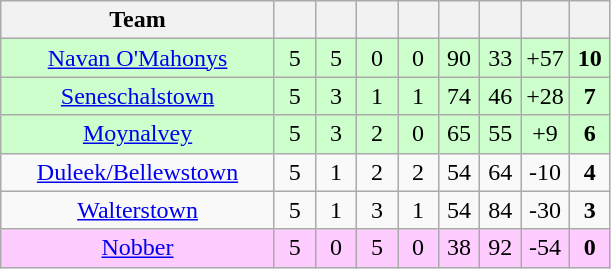<table class="wikitable" style="text-align:center">
<tr>
<th style="width:175px;">Team</th>
<th width="20"></th>
<th width="20"></th>
<th width="20"></th>
<th width="20"></th>
<th width="20"></th>
<th width="20"></th>
<th width="20"></th>
<th width="20"></th>
</tr>
<tr style="background:#cfc;">
<td><a href='#'>Navan O'Mahonys</a></td>
<td>5</td>
<td>5</td>
<td>0</td>
<td>0</td>
<td>90</td>
<td>33</td>
<td>+57</td>
<td><strong>10</strong></td>
</tr>
<tr style="background:#cfc;">
<td><a href='#'>Seneschalstown</a></td>
<td>5</td>
<td>3</td>
<td>1</td>
<td>1</td>
<td>74</td>
<td>46</td>
<td>+28</td>
<td><strong>7</strong></td>
</tr>
<tr style="background:#cfc;">
<td><a href='#'>Moynalvey</a></td>
<td>5</td>
<td>3</td>
<td>2</td>
<td>0</td>
<td>65</td>
<td>55</td>
<td>+9</td>
<td><strong>6</strong></td>
</tr>
<tr>
<td><a href='#'>Duleek/Bellewstown</a></td>
<td>5</td>
<td>1</td>
<td>2</td>
<td>2</td>
<td>54</td>
<td>64</td>
<td>-10</td>
<td><strong>4</strong></td>
</tr>
<tr>
<td><a href='#'>Walterstown</a></td>
<td>5</td>
<td>1</td>
<td>3</td>
<td>1</td>
<td>54</td>
<td>84</td>
<td>-30</td>
<td><strong>3</strong></td>
</tr>
<tr style="background:#fcf;">
<td><a href='#'>Nobber</a></td>
<td>5</td>
<td>0</td>
<td>5</td>
<td>0</td>
<td>38</td>
<td>92</td>
<td>-54</td>
<td><strong>0</strong></td>
</tr>
</table>
